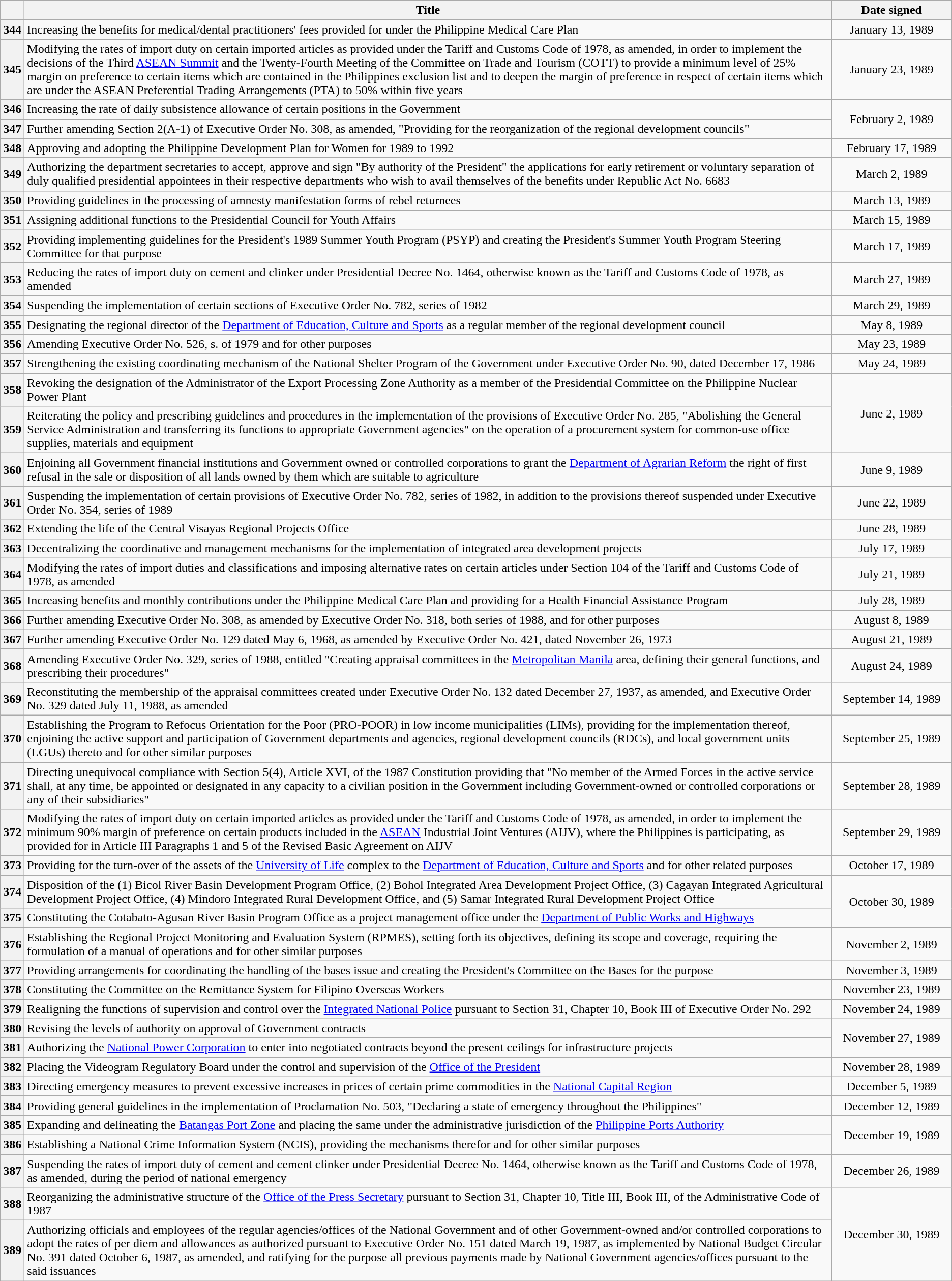<table class="wikitable sortable" style="text-align:center;">
<tr>
<th scope="col"></th>
<th scope="col">Title</th>
<th scope="col" width="150px">Date signed</th>
</tr>
<tr>
<th scope="row">344</th>
<td style="text-align:left;">Increasing the benefits for medical/dental practitioners' fees provided for under the Philippine Medical Care Plan</td>
<td>January 13, 1989</td>
</tr>
<tr>
<th scope="row">345</th>
<td style="text-align:left;">Modifying the rates of import duty on certain imported articles as provided under the Tariff and Customs Code of 1978, as amended, in order to implement the decisions of the Third <a href='#'>ASEAN Summit</a> and the Twenty-Fourth Meeting of the Committee on Trade and Tourism (COTT) to provide a minimum level of 25% margin on preference to certain items which are contained in the Philippines exclusion list and to deepen the margin of preference in respect of certain items which are under the ASEAN Preferential Trading Arrangements (PTA) to 50% within five years</td>
<td>January 23, 1989</td>
</tr>
<tr>
<th scope="row">346</th>
<td style="text-align:left;">Increasing the rate of daily subsistence allowance of certain positions in the Government</td>
<td rowspan="2">February 2, 1989</td>
</tr>
<tr>
<th scope="row">347</th>
<td style="text-align:left;">Further amending Section 2(A-1) of Executive Order No. 308, as amended, "Providing for the reorganization of the regional development councils"</td>
</tr>
<tr>
<th scope="row">348</th>
<td style="text-align:left;">Approving and adopting the Philippine Development Plan for Women for 1989 to 1992</td>
<td>February 17, 1989</td>
</tr>
<tr>
<th scope="row">349</th>
<td style="text-align:left;">Authorizing the department secretaries to accept, approve and sign "By authority of the President" the applications for early retirement or voluntary separation of duly qualified presidential appointees in their respective departments who wish to avail themselves of the benefits under Republic Act No. 6683</td>
<td>March 2, 1989</td>
</tr>
<tr>
<th scope="row">350</th>
<td style="text-align:left;">Providing guidelines in the processing of amnesty manifestation forms of rebel returnees</td>
<td>March 13, 1989</td>
</tr>
<tr>
<th scope="row">351</th>
<td style="text-align:left;">Assigning additional functions to the Presidential Council for Youth Affairs</td>
<td>March 15, 1989</td>
</tr>
<tr>
<th scope="row">352</th>
<td style="text-align:left;">Providing implementing guidelines for the President's 1989 Summer Youth Program (PSYP) and creating the President's Summer Youth Program Steering Committee for that purpose</td>
<td>March 17, 1989</td>
</tr>
<tr>
<th scope="row">353</th>
<td style="text-align:left;">Reducing the rates of import duty on cement and clinker under Presidential Decree No. 1464, otherwise known as the Tariff and Customs Code of 1978, as amended</td>
<td>March 27, 1989</td>
</tr>
<tr>
<th scope="row">354</th>
<td style="text-align:left;">Suspending the implementation of certain sections of Executive Order No. 782, series of 1982</td>
<td>March 29, 1989</td>
</tr>
<tr>
<th scope="row">355</th>
<td style="text-align:left;">Designating the regional director of the <a href='#'>Department of Education, Culture and Sports</a> as a regular member of the regional development council</td>
<td>May 8, 1989</td>
</tr>
<tr>
<th scope="row">356</th>
<td style="text-align:left;">Amending Executive Order No. 526, s. of 1979 and for other purposes</td>
<td>May 23, 1989</td>
</tr>
<tr>
<th scope="row">357</th>
<td style="text-align:left;">Strengthening the existing coordinating mechanism of the National Shelter Program of the Government under Executive Order No. 90, dated December 17, 1986</td>
<td>May 24, 1989</td>
</tr>
<tr>
<th scope="row">358</th>
<td style="text-align:left;">Revoking the designation of the Administrator of the Export Processing Zone Authority as a member of the Presidential Committee on the Philippine Nuclear Power Plant</td>
<td rowspan="2">June 2, 1989</td>
</tr>
<tr>
<th scope="row">359</th>
<td style="text-align:left;">Reiterating the policy and prescribing guidelines and procedures in the implementation of the provisions of Executive Order No. 285, "Abolishing the General Service Administration and transferring its functions to appropriate Government agencies" on the operation of a procurement system for common-use office supplies, materials and equipment</td>
</tr>
<tr>
<th scope="row">360</th>
<td style="text-align:left;">Enjoining all Government financial institutions and Government owned or controlled corporations to grant the <a href='#'>Department of Agrarian Reform</a> the right of first refusal in the sale or disposition of all lands owned by them which are suitable to agriculture</td>
<td>June 9, 1989</td>
</tr>
<tr>
<th scope="row">361</th>
<td style="text-align:left;">Suspending the implementation of certain provisions of Executive Order No. 782, series of 1982, in addition to the provisions thereof suspended under Executive Order No. 354, series of 1989</td>
<td>June 22, 1989</td>
</tr>
<tr>
<th scope="row">362</th>
<td style="text-align:left;">Extending the life of the Central Visayas Regional Projects Office</td>
<td>June 28, 1989</td>
</tr>
<tr>
<th scope="row">363</th>
<td style="text-align:left;">Decentralizing the coordinative and management mechanisms for the implementation of integrated area development projects</td>
<td>July 17, 1989</td>
</tr>
<tr>
<th scope="row">364</th>
<td style="text-align:left;">Modifying the rates of import duties and classifications and imposing alternative rates on certain articles under Section 104 of the Tariff and Customs Code of 1978, as amended</td>
<td>July 21, 1989</td>
</tr>
<tr>
<th scope="row">365</th>
<td style="text-align:left;">Increasing benefits and monthly contributions under the Philippine Medical Care Plan and providing for a Health Financial Assistance Program</td>
<td>July 28, 1989</td>
</tr>
<tr>
<th scope="row">366</th>
<td style="text-align:left;">Further amending Executive Order No. 308, as amended by Executive Order No. 318, both series of 1988, and for other purposes</td>
<td>August 8, 1989</td>
</tr>
<tr>
<th scope="row">367</th>
<td style="text-align:left;">Further amending Executive Order No. 129 dated May 6, 1968, as amended by Executive Order No. 421, dated November 26, 1973</td>
<td>August 21, 1989</td>
</tr>
<tr>
<th scope="row">368</th>
<td style="text-align:left;">Amending Executive Order No. 329, series of 1988, entitled "Creating appraisal committees in the <a href='#'>Metropolitan Manila</a> area, defining their general functions, and prescribing their procedures"</td>
<td>August 24, 1989</td>
</tr>
<tr>
<th scope="row">369</th>
<td style="text-align:left;">Reconstituting the membership of the appraisal committees created under Executive Order No. 132 dated December 27, 1937, as amended, and Executive Order No. 329 dated July 11, 1988, as amended</td>
<td>September 14, 1989</td>
</tr>
<tr>
<th scope="row">370</th>
<td style="text-align:left;">Establishing the Program to Refocus Orientation for the Poor (PRO-POOR) in low income municipalities (LIMs), providing for the implementation thereof, enjoining the active support and participation of Government departments and agencies, regional development councils (RDCs), and local government units (LGUs) thereto and for other similar purposes</td>
<td>September 25, 1989</td>
</tr>
<tr>
<th scope="row">371</th>
<td style="text-align:left;">Directing unequivocal compliance with Section 5(4), Article XVI, of the 1987 Constitution providing that "No member of the Armed Forces in the active service shall, at any time, be appointed or designated in any capacity to a civilian position in the Government including Government-owned or controlled corporations or any of their subsidiaries"</td>
<td>September 28, 1989</td>
</tr>
<tr>
<th scope="row">372</th>
<td style="text-align:left;">Modifying the rates of import duty on certain imported articles as provided under the Tariff and Customs Code of 1978, as amended, in order to implement the minimum 90% margin of preference on certain products included in the <a href='#'>ASEAN</a> Industrial Joint Ventures (AIJV), where the Philippines is participating, as provided for in Article III Paragraphs 1 and 5 of the Revised Basic Agreement on AIJV</td>
<td>September 29, 1989</td>
</tr>
<tr>
<th scope="row">373</th>
<td style="text-align:left;">Providing for the turn-over of the assets of the <a href='#'>University of Life</a> complex to the <a href='#'>Department of Education, Culture and Sports</a> and for other related purposes</td>
<td>October 17, 1989</td>
</tr>
<tr>
<th scope="row">374</th>
<td style="text-align:left;">Disposition of the (1) Bicol River Basin Development Program Office, (2) Bohol Integrated Area Development Project Office, (3) Cagayan Integrated Agricultural Development Project Office, (4) Mindoro Integrated Rural Development Office, and (5) Samar Integrated Rural Development Project Office</td>
<td rowspan="2">October 30, 1989</td>
</tr>
<tr>
<th scope="row">375</th>
<td style="text-align:left;">Constituting the Cotabato-Agusan River Basin Program Office as a project management office under the <a href='#'>Department of Public Works and Highways</a></td>
</tr>
<tr>
<th scope="row">376</th>
<td style="text-align:left;">Establishing the Regional Project Monitoring and Evaluation System (RPMES), setting forth its objectives, defining its scope and coverage, requiring the formulation of a manual of operations and for other similar purposes</td>
<td>November 2, 1989</td>
</tr>
<tr>
<th scope="row">377</th>
<td style="text-align:left;">Providing arrangements for coordinating the handling of the bases issue and creating the President's Committee on the Bases for the purpose</td>
<td>November 3, 1989</td>
</tr>
<tr>
<th scope="row">378</th>
<td style="text-align:left;">Constituting the Committee on the Remittance System for Filipino Overseas Workers</td>
<td>November 23, 1989</td>
</tr>
<tr>
<th scope="row">379</th>
<td style="text-align:left;">Realigning the functions of supervision and control over the <a href='#'>Integrated National Police</a> pursuant to Section 31, Chapter 10, Book III of Executive Order No. 292</td>
<td>November 24, 1989</td>
</tr>
<tr>
<th scope="row">380</th>
<td style="text-align:left;">Revising the levels of authority on approval of Government contracts</td>
<td rowspan="2">November 27, 1989</td>
</tr>
<tr>
<th scope="row">381</th>
<td style="text-align:left;">Authorizing the <a href='#'>National Power Corporation</a> to enter into negotiated contracts beyond the present ceilings for infrastructure projects</td>
</tr>
<tr>
<th scope="row">382</th>
<td style="text-align:left;">Placing the Videogram Regulatory Board under the control and supervision of the <a href='#'>Office of the President</a></td>
<td>November 28, 1989</td>
</tr>
<tr>
<th scope="row">383</th>
<td style="text-align:left;">Directing emergency measures to prevent excessive increases in prices of certain prime commodities in the <a href='#'>National Capital Region</a></td>
<td>December 5, 1989</td>
</tr>
<tr>
<th scope="row">384</th>
<td style="text-align:left;">Providing general guidelines in the implementation of Proclamation No. 503, "Declaring a state of emergency throughout the Philippines"</td>
<td>December 12, 1989</td>
</tr>
<tr>
<th scope="row">385</th>
<td style="text-align:left;">Expanding and delineating the <a href='#'>Batangas Port Zone</a> and placing the same under the administrative jurisdiction of the <a href='#'>Philippine Ports Authority</a></td>
<td rowspan="2">December 19, 1989</td>
</tr>
<tr>
<th scope="row">386</th>
<td style="text-align:left;">Establishing a National Crime Information System (NCIS), providing the mechanisms therefor and for other similar purposes</td>
</tr>
<tr>
<th scope="row">387</th>
<td style="text-align:left;">Suspending the rates of import duty of cement and cement clinker under Presidential Decree No. 1464, otherwise known as the Tariff and Customs Code of 1978, as amended, during the period of national emergency</td>
<td>December 26, 1989</td>
</tr>
<tr>
<th scope="row">388</th>
<td style="text-align:left;">Reorganizing the administrative structure of the <a href='#'>Office of the Press Secretary</a> pursuant to Section 31, Chapter 10, Title III, Book III, of the Administrative Code of 1987</td>
<td rowspan="2">December 30, 1989</td>
</tr>
<tr>
<th scope="row">389</th>
<td style="text-align:left;">Authorizing officials and employees of the regular agencies/offices of the National Government and of other Government-owned and/or controlled corporations to adopt the rates of per diem and allowances as authorized pursuant to Executive Order No. 151 dated March 19, 1987, as implemented by National Budget Circular No. 391 dated October 6, 1987, as amended, and ratifying for the purpose all previous payments made by National Government agencies/offices pursuant to the said issuances</td>
</tr>
</table>
